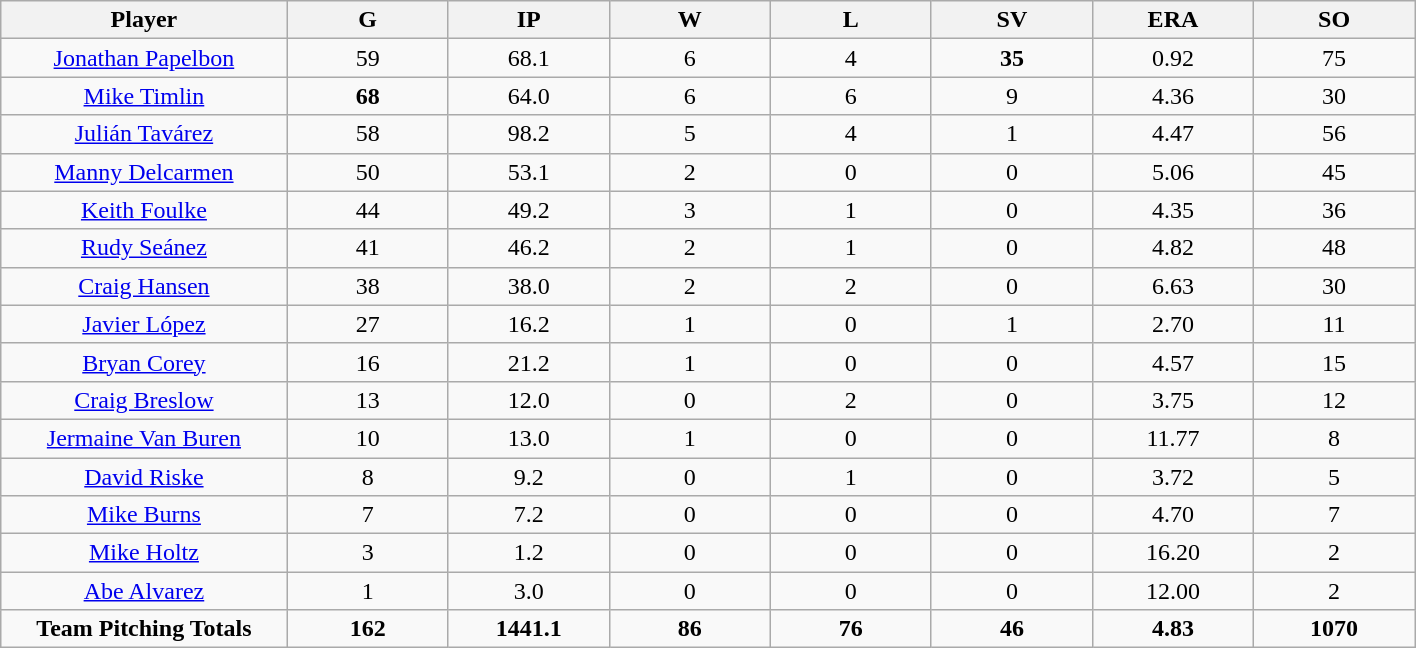<table class="wikitable sortable">
<tr>
<th bgcolor="#DDDDFF" width="16%">Player</th>
<th bgcolor="#DDDDFF" width="9%">G</th>
<th bgcolor="#DDDDFF" width="9%">IP</th>
<th bgcolor="#DDDDFF" width="9%">W</th>
<th bgcolor="#DDDDFF" width="9%">L</th>
<th bgcolor="#DDDDFF" width="9%">SV</th>
<th bgcolor="#DDDDFF" width="9%">ERA</th>
<th bgcolor="#DDDDFF" width="9%">SO</th>
</tr>
<tr align=center>
<td><a href='#'>Jonathan Papelbon</a></td>
<td>59</td>
<td>68.1</td>
<td>6</td>
<td>4</td>
<td><strong>35</strong></td>
<td>0.92</td>
<td>75</td>
</tr>
<tr align=center>
<td><a href='#'>Mike Timlin</a></td>
<td><strong>68</strong></td>
<td>64.0</td>
<td>6</td>
<td>6</td>
<td>9</td>
<td>4.36</td>
<td>30</td>
</tr>
<tr align=center>
<td><a href='#'>Julián Tavárez</a></td>
<td>58</td>
<td>98.2</td>
<td>5</td>
<td>4</td>
<td>1</td>
<td>4.47</td>
<td>56</td>
</tr>
<tr align=center>
<td><a href='#'>Manny Delcarmen</a></td>
<td>50</td>
<td>53.1</td>
<td>2</td>
<td>0</td>
<td>0</td>
<td>5.06</td>
<td>45</td>
</tr>
<tr align=center>
<td><a href='#'>Keith Foulke</a></td>
<td>44</td>
<td>49.2</td>
<td>3</td>
<td>1</td>
<td>0</td>
<td>4.35</td>
<td>36</td>
</tr>
<tr align=center>
<td><a href='#'>Rudy Seánez</a></td>
<td>41</td>
<td>46.2</td>
<td>2</td>
<td>1</td>
<td>0</td>
<td>4.82</td>
<td>48</td>
</tr>
<tr align=center>
<td><a href='#'>Craig Hansen</a></td>
<td>38</td>
<td>38.0</td>
<td>2</td>
<td>2</td>
<td>0</td>
<td>6.63</td>
<td>30</td>
</tr>
<tr align=center>
<td><a href='#'>Javier López</a></td>
<td>27</td>
<td>16.2</td>
<td>1</td>
<td>0</td>
<td>1</td>
<td>2.70</td>
<td>11</td>
</tr>
<tr align=center>
<td><a href='#'>Bryan Corey</a></td>
<td>16</td>
<td>21.2</td>
<td>1</td>
<td>0</td>
<td>0</td>
<td>4.57</td>
<td>15</td>
</tr>
<tr align=center>
<td><a href='#'>Craig Breslow</a></td>
<td>13</td>
<td>12.0</td>
<td>0</td>
<td>2</td>
<td>0</td>
<td>3.75</td>
<td>12</td>
</tr>
<tr align=center>
<td><a href='#'>Jermaine Van Buren</a></td>
<td>10</td>
<td>13.0</td>
<td>1</td>
<td>0</td>
<td>0</td>
<td>11.77</td>
<td>8</td>
</tr>
<tr align=center>
<td><a href='#'>David Riske</a></td>
<td>8</td>
<td>9.2</td>
<td>0</td>
<td>1</td>
<td>0</td>
<td>3.72</td>
<td>5</td>
</tr>
<tr align=center>
<td><a href='#'>Mike Burns</a></td>
<td>7</td>
<td>7.2</td>
<td>0</td>
<td>0</td>
<td>0</td>
<td>4.70</td>
<td>7</td>
</tr>
<tr align=center>
<td><a href='#'>Mike Holtz</a></td>
<td>3</td>
<td>1.2</td>
<td>0</td>
<td>0</td>
<td>0</td>
<td>16.20</td>
<td>2</td>
</tr>
<tr align=center>
<td><a href='#'>Abe Alvarez</a></td>
<td>1</td>
<td>3.0</td>
<td>0</td>
<td>0</td>
<td>0</td>
<td>12.00</td>
<td>2</td>
</tr>
<tr align=center>
<td><strong>Team Pitching Totals</strong></td>
<td><strong>162</strong></td>
<td><strong>1441.1</strong></td>
<td><strong>86</strong></td>
<td><strong>76</strong></td>
<td><strong>46</strong></td>
<td><strong>4.83</strong></td>
<td><strong>1070</strong></td>
</tr>
</table>
